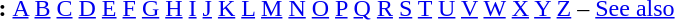<table id="toc" border="0">
<tr>
<th>:</th>
<td><a href='#'>A</a> <a href='#'>B</a> <a href='#'>C</a> <a href='#'>D</a> <a href='#'>E</a> <a href='#'>F</a> <a href='#'>G</a> <a href='#'>H</a> <a href='#'>I</a> <a href='#'>J</a> <a href='#'>K</a> <a href='#'>L</a> <a href='#'>M</a> <a href='#'>N</a> <a href='#'>O</a> <a href='#'>P</a> <a href='#'>Q</a> <a href='#'>R</a> <a href='#'>S</a> <a href='#'>T</a> <a href='#'>U</a> <a href='#'>V</a> <a href='#'>W</a> <a href='#'>X</a> <a href='#'>Y</a>  <a href='#'>Z</a> – <a href='#'>See also</a></td>
</tr>
</table>
